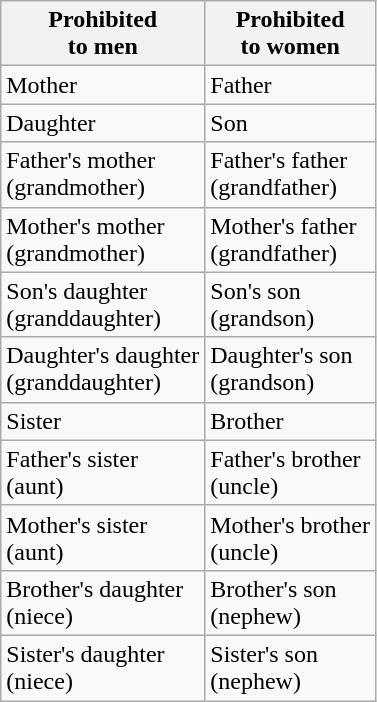<table class="wikitable">
<tr>
<th>Prohibited<br>to men</th>
<th>Prohibited<br>to women</th>
</tr>
<tr>
<td>Mother</td>
<td>Father</td>
</tr>
<tr>
<td>Daughter</td>
<td>Son</td>
</tr>
<tr>
<td>Father's mother<br> (grandmother)</td>
<td>Father's father<br> (grandfather)</td>
</tr>
<tr>
<td>Mother's mother<br> (grandmother)</td>
<td>Mother's father<br> (grandfather)</td>
</tr>
<tr>
<td>Son's daughter<br> (granddaughter)</td>
<td>Son's son<br> (grandson)</td>
</tr>
<tr>
<td>Daughter's daughter<br> (granddaughter)</td>
<td>Daughter's son<br> (grandson)</td>
</tr>
<tr>
<td>Sister</td>
<td>Brother</td>
</tr>
<tr>
<td>Father's sister<br> (aunt)</td>
<td>Father's brother<br> (uncle)</td>
</tr>
<tr>
<td>Mother's sister<br> (aunt)</td>
<td>Mother's brother<br> (uncle)</td>
</tr>
<tr>
<td>Brother's daughter<br> (niece)</td>
<td>Brother's son<br> (nephew)</td>
</tr>
<tr>
<td>Sister's daughter<br> (niece)</td>
<td>Sister's son<br> (nephew)</td>
</tr>
</table>
